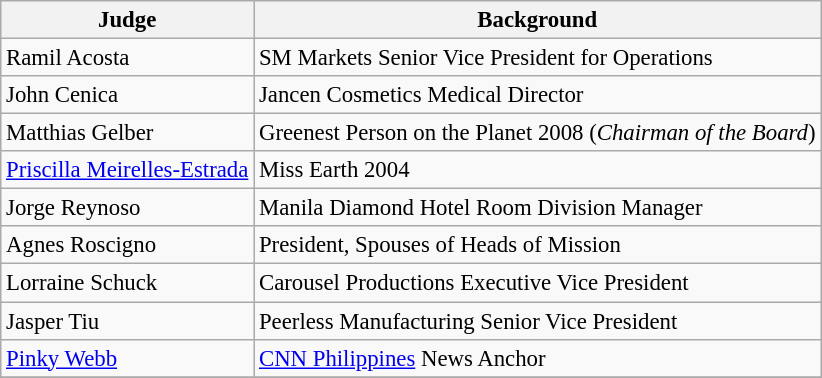<table class="wikitable" style="font-size: 95%;">
<tr>
<th>Judge</th>
<th>Background</th>
</tr>
<tr>
<td>Ramil Acosta</td>
<td>SM Markets Senior Vice President for Operations</td>
</tr>
<tr>
<td>John Cenica</td>
<td>Jancen Cosmetics Medical Director</td>
</tr>
<tr>
<td>Matthias Gelber</td>
<td>Greenest Person on the Planet 2008 (<em>Chairman of the Board</em>)</td>
</tr>
<tr>
<td><a href='#'>Priscilla Meirelles-Estrada</a></td>
<td>Miss Earth 2004</td>
</tr>
<tr>
<td>Jorge Reynoso</td>
<td>Manila Diamond Hotel Room Division Manager</td>
</tr>
<tr>
<td>Agnes Roscigno</td>
<td>President, Spouses of Heads of Mission</td>
</tr>
<tr>
<td>Lorraine Schuck</td>
<td>Carousel Productions Executive Vice President</td>
</tr>
<tr>
<td>Jasper Tiu</td>
<td>Peerless Manufacturing Senior Vice President</td>
</tr>
<tr>
<td><a href='#'>Pinky Webb</a></td>
<td><a href='#'>CNN Philippines</a> News Anchor</td>
</tr>
<tr>
</tr>
</table>
